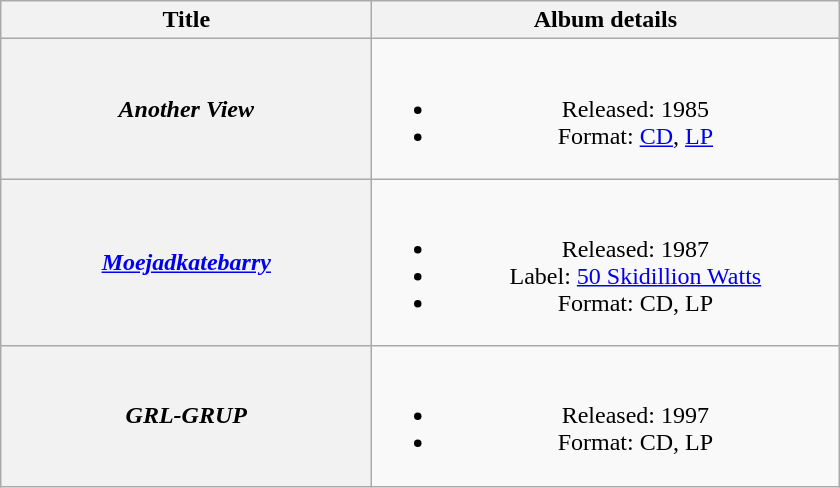<table class="wikitable plainrowheaders" style="text-align:center">
<tr>
<th scope="col" style="width:15em;">Title</th>
<th scope="col" style="width:19em;">Album details</th>
</tr>
<tr>
<th scope="row"><em>Another View</em></th>
<td><br><ul><li>Released: 1985</li><li>Format: <a href='#'>CD</a>, <a href='#'>LP</a></li></ul></td>
</tr>
<tr>
<th scope="row"><a href='#'><em>Moejadkatebarry</em></a></th>
<td><br><ul><li>Released: 1987</li><li>Label: <a href='#'>50 Skidillion Watts</a></li><li>Format: CD, LP</li></ul></td>
</tr>
<tr>
<th scope="row"><em>GRL-GRUP</em></th>
<td><br><ul><li>Released: 1997</li><li>Format: CD, LP</li></ul></td>
</tr>
</table>
